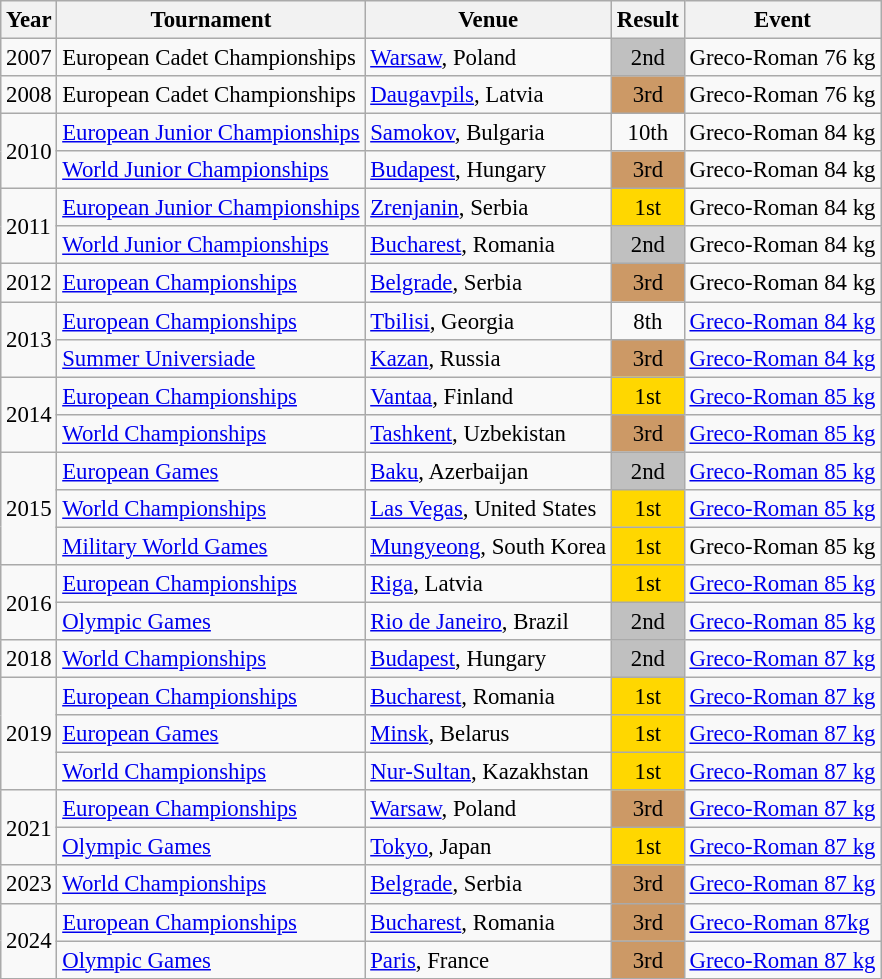<table class="wikitable" style="font-size:95%;">
<tr>
<th>Year</th>
<th>Tournament</th>
<th>Venue</th>
<th>Result</th>
<th>Event</th>
</tr>
<tr>
<td rowspan="1">2007</td>
<td>European Cadet Championships</td>
<td> <a href='#'>Warsaw</a>, Poland</td>
<td align="center" bgcolor="silver">2nd</td>
<td>Greco-Roman 76 kg</td>
</tr>
<tr>
<td>2008</td>
<td>European Cadet Championships</td>
<td> <a href='#'>Daugavpils</a>, Latvia</td>
<td align="center" bgcolor="cc9966">3rd</td>
<td>Greco-Roman 76 kg</td>
</tr>
<tr>
<td rowspan="2">2010</td>
<td><a href='#'>European Junior Championships</a></td>
<td> <a href='#'>Samokov</a>, Bulgaria</td>
<td align="center">10th</td>
<td>Greco-Roman 84 kg</td>
</tr>
<tr>
<td><a href='#'>World Junior Championships</a></td>
<td> <a href='#'>Budapest</a>, Hungary</td>
<td align="center" bgcolor="cc9966">3rd</td>
<td>Greco-Roman 84 kg</td>
</tr>
<tr>
<td rowspan="2">2011</td>
<td><a href='#'>European Junior Championships</a></td>
<td> <a href='#'>Zrenjanin</a>, Serbia</td>
<td align="center" bgcolor="gold">1st</td>
<td>Greco-Roman 84 kg</td>
</tr>
<tr>
<td><a href='#'>World Junior Championships</a></td>
<td> <a href='#'>Bucharest</a>, Romania</td>
<td align="center" bgcolor="silver">2nd</td>
<td>Greco-Roman 84 kg</td>
</tr>
<tr>
<td rowspan="1">2012</td>
<td><a href='#'>European Championships</a></td>
<td> <a href='#'>Belgrade</a>, Serbia</td>
<td align="center" bgcolor="cc9966">3rd</td>
<td>Greco-Roman 84 kg</td>
</tr>
<tr>
<td rowspan="2">2013</td>
<td><a href='#'>European Championships</a></td>
<td> <a href='#'>Tbilisi</a>, Georgia</td>
<td align="center">8th</td>
<td><a href='#'>Greco-Roman 84 kg</a></td>
</tr>
<tr>
<td><a href='#'>Summer Universiade</a></td>
<td> <a href='#'>Kazan</a>, Russia</td>
<td align="center" bgcolor="cc9966">3rd</td>
<td><a href='#'>Greco-Roman 84 kg</a></td>
</tr>
<tr>
<td rowspan="2">2014</td>
<td><a href='#'>European Championships</a></td>
<td> <a href='#'>Vantaa</a>, Finland</td>
<td align="center" bgcolor="gold">1st</td>
<td><a href='#'>Greco-Roman 85 kg</a></td>
</tr>
<tr>
<td><a href='#'>World Championships</a></td>
<td> <a href='#'>Tashkent</a>, Uzbekistan</td>
<td align="center" bgcolor="cc9966">3rd</td>
<td><a href='#'>Greco-Roman 85 kg</a></td>
</tr>
<tr>
<td rowspan="3">2015</td>
<td><a href='#'>European Games</a></td>
<td> <a href='#'>Baku</a>, Azerbaijan</td>
<td align="center" bgcolor="silver">2nd</td>
<td><a href='#'>Greco-Roman 85 kg</a></td>
</tr>
<tr>
<td><a href='#'>World Championships</a></td>
<td> <a href='#'>Las Vegas</a>, United States</td>
<td align="center" bgcolor="gold">1st</td>
<td><a href='#'>Greco-Roman 85 kg</a></td>
</tr>
<tr>
<td><a href='#'>Military World Games</a></td>
<td> <a href='#'>Mungyeong</a>, South Korea</td>
<td align="center" bgcolor="gold">1st</td>
<td>Greco-Roman 85 kg</td>
</tr>
<tr>
<td rowspan="2">2016</td>
<td><a href='#'>European Championships</a></td>
<td> <a href='#'>Riga</a>, Latvia</td>
<td align="center" bgcolor="gold">1st</td>
<td><a href='#'>Greco-Roman 85 kg</a></td>
</tr>
<tr>
<td><a href='#'>Olympic Games</a></td>
<td> <a href='#'>Rio de Janeiro</a>, Brazil</td>
<td align="center" bgcolor="silver">2nd</td>
<td><a href='#'>Greco-Roman 85 kg</a></td>
</tr>
<tr>
<td rowspan="1">2018</td>
<td><a href='#'>World Championships</a></td>
<td> <a href='#'>Budapest</a>, Hungary</td>
<td align="center" bgcolor="silver">2nd</td>
<td><a href='#'>Greco-Roman 87 kg</a></td>
</tr>
<tr>
<td rowspan="3">2019</td>
<td><a href='#'>European Championships</a></td>
<td> <a href='#'>Bucharest</a>, Romania</td>
<td align="center" bgcolor="gold">1st</td>
<td><a href='#'>Greco-Roman 87 kg</a></td>
</tr>
<tr>
<td><a href='#'>European Games</a></td>
<td> <a href='#'>Minsk</a>, Belarus</td>
<td align="center" bgcolor="gold">1st</td>
<td><a href='#'>Greco-Roman 87 kg</a></td>
</tr>
<tr>
<td><a href='#'>World Championships</a></td>
<td> <a href='#'>Nur-Sultan</a>, Kazakhstan</td>
<td align="center" bgcolor="gold">1st</td>
<td><a href='#'>Greco-Roman 87 kg</a></td>
</tr>
<tr>
<td rowspan="2">2021</td>
<td><a href='#'>European Championships</a></td>
<td> <a href='#'>Warsaw</a>, Poland</td>
<td align="center" bgcolor="cc9966">3rd</td>
<td><a href='#'>Greco-Roman 87 kg</a></td>
</tr>
<tr>
<td><a href='#'>Olympic Games</a></td>
<td> <a href='#'>Tokyo</a>, Japan</td>
<td align="center" bgcolor="gold">1st</td>
<td><a href='#'>Greco-Roman 87 kg</a></td>
</tr>
<tr>
<td rowspan="1">2023</td>
<td><a href='#'>World Championships</a></td>
<td> <a href='#'>Belgrade</a>, Serbia</td>
<td align="center" bgcolor="cc9966">3rd</td>
<td><a href='#'>Greco-Roman 87 kg</a></td>
</tr>
<tr>
<td rowspan="2">2024</td>
<td><a href='#'>European Championships</a></td>
<td> <a href='#'>Bucharest</a>, Romania</td>
<td align="center" bgcolor="cc9966">3rd</td>
<td><a href='#'>Greco-Roman 87kg</a></td>
</tr>
<tr>
<td><a href='#'>Olympic Games</a></td>
<td> <a href='#'>Paris</a>, France</td>
<td align="center" bgcolor="cc9966">3rd</td>
<td><a href='#'>Greco-Roman 87 kg</a></td>
</tr>
</table>
